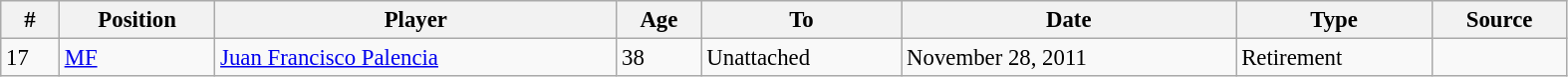<table class="wikitable sortable" style="width:83%; text-align:center; font-size:95%; text-align:left;">
<tr>
<th><strong>#</strong></th>
<th><strong>Position</strong></th>
<th><strong>Player</strong></th>
<th><strong>Age</strong></th>
<th><strong>To</strong></th>
<th><strong>Date</strong></th>
<th><strong>Type</strong></th>
<th><strong>Source</strong></th>
</tr>
<tr>
<td>17</td>
<td><a href='#'>MF</a></td>
<td> <a href='#'>Juan Francisco Palencia</a></td>
<td>38</td>
<td>Unattached</td>
<td>November 28, 2011</td>
<td>Retirement</td>
<td></td>
</tr>
</table>
